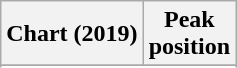<table class="wikitable plainrowheaders">
<tr>
<th scope="col">Chart (2019)</th>
<th scope="col">Peak<br> position</th>
</tr>
<tr>
</tr>
<tr>
</tr>
</table>
